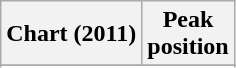<table class="wikitable sortable plainrowheaders" style="text-align:center">
<tr>
<th scope="col">Chart (2011)</th>
<th scope="col">Peak<br>position</th>
</tr>
<tr>
</tr>
<tr>
</tr>
</table>
